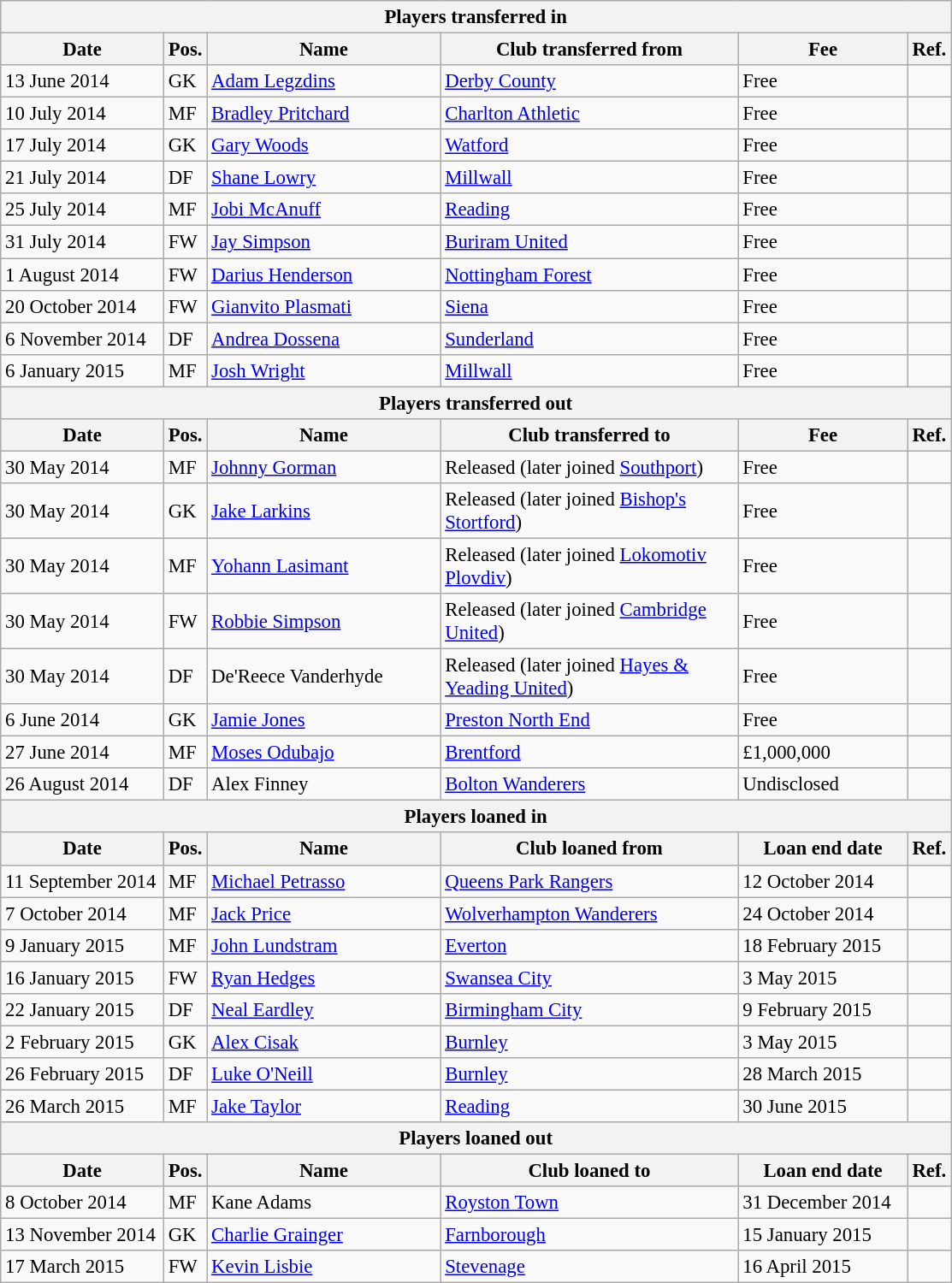<table class="wikitable" style="font-size:95%;">
<tr>
<th colspan="7">Players transferred in</th>
</tr>
<tr>
<th width="120px">Date</th>
<th width="25px">Pos.</th>
<th width="175px">Name</th>
<th width="225px">Club transferred from</th>
<th width="125px">Fee</th>
<th width="25px">Ref.</th>
</tr>
<tr>
<td>13 June 2014</td>
<td>GK</td>
<td> <a href='#'>Adam Legzdins</a></td>
<td><a href='#'>Derby County</a></td>
<td>Free</td>
<td></td>
</tr>
<tr>
<td>10 July 2014</td>
<td>MF</td>
<td> <a href='#'>Bradley Pritchard</a></td>
<td><a href='#'>Charlton Athletic</a></td>
<td>Free</td>
<td></td>
</tr>
<tr>
<td>17 July 2014</td>
<td>GK</td>
<td> <a href='#'>Gary Woods</a></td>
<td><a href='#'>Watford</a></td>
<td>Free</td>
<td></td>
</tr>
<tr>
<td>21 July 2014</td>
<td>DF</td>
<td> <a href='#'>Shane Lowry</a></td>
<td><a href='#'>Millwall</a></td>
<td>Free</td>
<td></td>
</tr>
<tr>
<td>25 July 2014</td>
<td>MF</td>
<td> <a href='#'>Jobi McAnuff</a></td>
<td><a href='#'>Reading</a></td>
<td>Free</td>
<td></td>
</tr>
<tr>
<td>31 July 2014</td>
<td>FW</td>
<td> <a href='#'>Jay Simpson</a></td>
<td> <a href='#'>Buriram United</a></td>
<td>Free</td>
<td></td>
</tr>
<tr>
<td>1 August 2014</td>
<td>FW</td>
<td> <a href='#'>Darius Henderson</a></td>
<td><a href='#'>Nottingham Forest</a></td>
<td>Free</td>
<td></td>
</tr>
<tr>
<td>20 October 2014</td>
<td>FW</td>
<td> <a href='#'>Gianvito Plasmati</a></td>
<td> <a href='#'>Siena</a></td>
<td>Free</td>
<td></td>
</tr>
<tr>
<td>6 November 2014</td>
<td>DF</td>
<td> <a href='#'>Andrea Dossena</a></td>
<td><a href='#'>Sunderland</a></td>
<td>Free</td>
<td></td>
</tr>
<tr>
<td>6 January 2015</td>
<td>MF</td>
<td> <a href='#'>Josh Wright</a></td>
<td><a href='#'>Millwall</a></td>
<td>Free</td>
<td></td>
</tr>
<tr>
<th colspan="7">Players transferred out</th>
</tr>
<tr>
<th width="120px">Date</th>
<th width="25px">Pos.</th>
<th width="175px">Name</th>
<th width="225px">Club transferred to</th>
<th width="125px">Fee</th>
<th width="25px">Ref.</th>
</tr>
<tr>
<td>30 May 2014</td>
<td>MF</td>
<td> <a href='#'>Johnny Gorman</a></td>
<td>Released (later joined <a href='#'>Southport</a>)</td>
<td>Free</td>
<td></td>
</tr>
<tr>
<td>30 May 2014</td>
<td>GK</td>
<td> <a href='#'>Jake Larkins</a></td>
<td>Released (later joined <a href='#'>Bishop's Stortford</a>)</td>
<td>Free</td>
<td></td>
</tr>
<tr>
<td>30 May 2014</td>
<td>MF</td>
<td> <a href='#'>Yohann Lasimant</a></td>
<td>Released (later joined <a href='#'>Lokomotiv Plovdiv</a>)</td>
<td>Free</td>
<td></td>
</tr>
<tr>
<td>30 May 2014</td>
<td>FW</td>
<td> <a href='#'>Robbie Simpson</a></td>
<td>Released (later joined <a href='#'>Cambridge United</a>)</td>
<td>Free</td>
<td></td>
</tr>
<tr>
<td>30 May 2014</td>
<td>DF</td>
<td> De'Reece Vanderhyde</td>
<td>Released (later joined <a href='#'>Hayes & Yeading United</a>)</td>
<td>Free</td>
<td></td>
</tr>
<tr>
<td>6 June 2014</td>
<td>GK</td>
<td> <a href='#'>Jamie Jones</a></td>
<td><a href='#'>Preston North End</a></td>
<td>Free</td>
<td></td>
</tr>
<tr>
<td>27 June 2014</td>
<td>MF</td>
<td> <a href='#'>Moses Odubajo</a></td>
<td><a href='#'>Brentford</a></td>
<td>£1,000,000</td>
<td></td>
</tr>
<tr>
<td>26 August 2014</td>
<td>DF</td>
<td> Alex Finney</td>
<td><a href='#'>Bolton Wanderers</a></td>
<td>Undisclosed</td>
<td></td>
</tr>
<tr>
<th colspan="7">Players loaned in</th>
</tr>
<tr>
<th width="120px">Date</th>
<th width="25px">Pos.</th>
<th width="175px">Name</th>
<th width="225px">Club loaned from</th>
<th width="125px">Loan end date</th>
<th width="25px">Ref.</th>
</tr>
<tr>
<td>11 September 2014</td>
<td>MF</td>
<td> <a href='#'>Michael Petrasso</a></td>
<td><a href='#'>Queens Park Rangers</a></td>
<td>12 October 2014</td>
<td></td>
</tr>
<tr>
<td>7 October 2014</td>
<td>MF</td>
<td> <a href='#'>Jack Price</a></td>
<td><a href='#'>Wolverhampton Wanderers</a></td>
<td>24 October 2014</td>
<td></td>
</tr>
<tr>
<td>9 January 2015</td>
<td>MF</td>
<td> <a href='#'>John Lundstram</a></td>
<td><a href='#'>Everton</a></td>
<td>18 February 2015</td>
<td></td>
</tr>
<tr>
<td>16 January 2015</td>
<td>FW</td>
<td> <a href='#'>Ryan Hedges</a></td>
<td><a href='#'>Swansea City</a></td>
<td>3 May 2015</td>
<td></td>
</tr>
<tr>
<td>22 January 2015</td>
<td>DF</td>
<td> <a href='#'>Neal Eardley</a></td>
<td><a href='#'>Birmingham City</a></td>
<td>9 February 2015</td>
<td></td>
</tr>
<tr>
<td>2 February 2015</td>
<td>GK</td>
<td> <a href='#'>Alex Cisak</a></td>
<td><a href='#'>Burnley</a></td>
<td>3 May 2015</td>
<td></td>
</tr>
<tr>
<td>26 February 2015</td>
<td>DF</td>
<td> <a href='#'>Luke O'Neill</a></td>
<td><a href='#'>Burnley</a></td>
<td>28 March 2015</td>
<td></td>
</tr>
<tr>
<td>26 March 2015</td>
<td>MF</td>
<td> <a href='#'>Jake Taylor</a></td>
<td><a href='#'>Reading</a></td>
<td>30 June 2015</td>
<td></td>
</tr>
<tr>
<th colspan="7">Players loaned out</th>
</tr>
<tr>
<th width="120px">Date</th>
<th width="25px">Pos.</th>
<th width="175px">Name</th>
<th width="225px">Club loaned to</th>
<th width="125px">Loan end date</th>
<th width="25px">Ref.</th>
</tr>
<tr>
<td>8 October 2014</td>
<td>MF</td>
<td> Kane Adams</td>
<td><a href='#'>Royston Town</a></td>
<td>31 December 2014</td>
<td></td>
</tr>
<tr>
<td>13 November 2014</td>
<td>GK</td>
<td> <a href='#'>Charlie Grainger</a></td>
<td><a href='#'>Farnborough</a></td>
<td>15 January 2015</td>
<td></td>
</tr>
<tr>
<td>17 March 2015</td>
<td>FW</td>
<td> <a href='#'>Kevin Lisbie</a></td>
<td><a href='#'>Stevenage</a></td>
<td>16 April 2015</td>
<td></td>
</tr>
</table>
